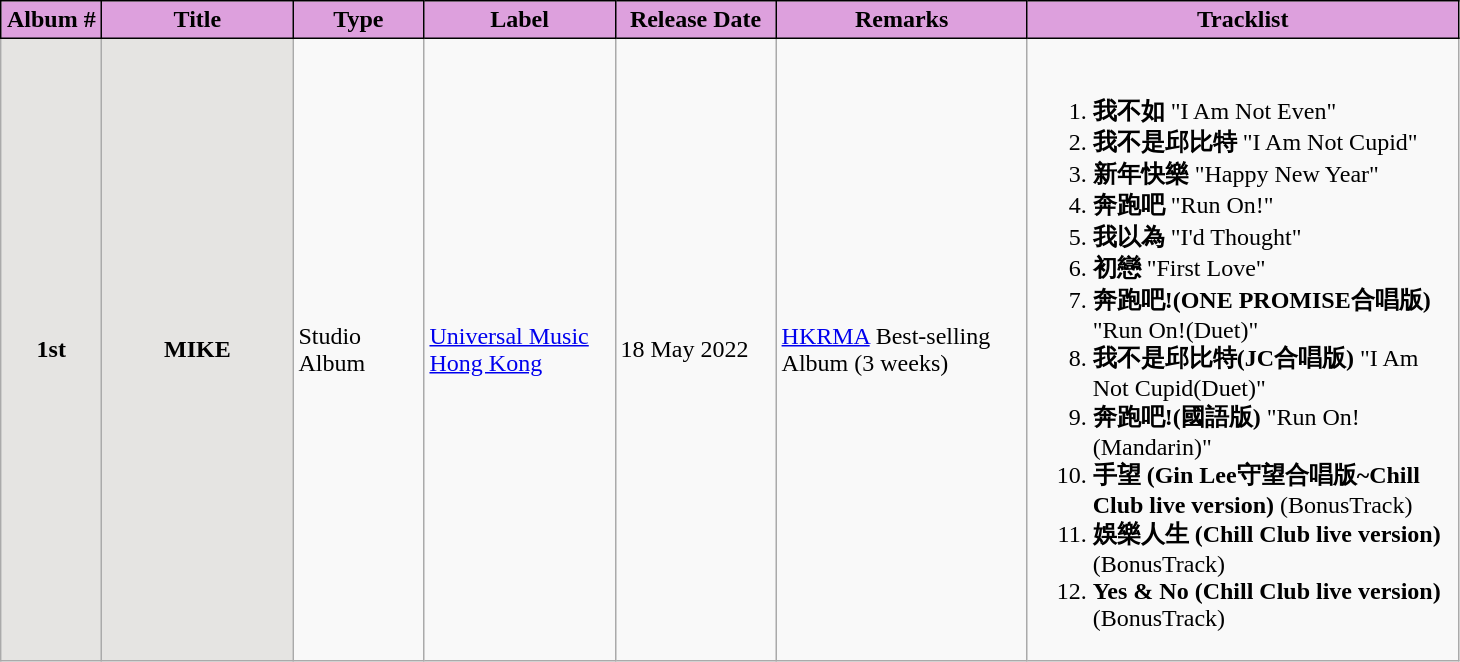<table class="wikitable">
<tr>
<th style="background:#DDA0DD; border:1px solid black" align="left" width="60px">Album #</th>
<th style="background:#DDA0DD; border:1px solid black" align="left" width="120px">Title</th>
<th style="background:#DDA0DD; border:1px solid black" align="left" width="80px">Type</th>
<th style="background:#DDA0DD; border:1px solid black" align="left" width="120px">Label</th>
<th style="background:#DDA0DD; border:1px solid black" align="left" width="100px">Release Date</th>
<th style="background:#DDA0DD; border:1px solid black" align="left" width="160px">Remarks</th>
<th style="background:#DDA0DD; border:1px solid black" align="left" width="280px">Tracklist</th>
</tr>
<tr>
<th style="background:#E5E4E2">1st</th>
<th style="background:#E5E4E2">MIKE</th>
<td><div>Studio Album</div></td>
<td><a href='#'>Universal Music Hong Kong</a></td>
<td><div>18 May 2022</div></td>
<td><div><a href='#'>HKRMA</a> Best-selling Album (3 weeks)</div></td>
<td><div> <br><ol><li><strong>我不如</strong> "I Am Not Even"</li><li><strong>我不是邱比特</strong> "I Am Not Cupid"</li><li><strong>新年快樂</strong> "Happy New Year"</li><li><strong>奔跑吧</strong> "Run On!"</li><li><strong>我以為</strong> "I'd Thought"</li><li><strong>初戀</strong> "First Love"</li><li><strong>奔跑吧!(ONE PROMISE合唱版)</strong> "Run On!(Duet)"</li><li><strong>我不是邱比特(JC合唱版)</strong> "I Am Not Cupid(Duet)"</li><li><strong>奔跑吧!(國語版)</strong> "Run On!(Mandarin)"</li><li><strong>手望 (Gin Lee守望合唱版~Chill Club live version)</strong> (BonusTrack)</li><li><strong>娛樂人生 (Chill Club live version)</strong> (BonusTrack)</li><li><strong>Yes & No (Chill Club live version)</strong> (BonusTrack)</li></ol>
</div></td>
</tr>
</table>
